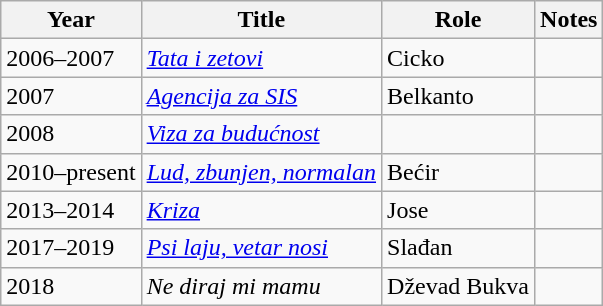<table class="wikitable">
<tr>
<th>Year</th>
<th>Title</th>
<th>Role</th>
<th>Notes</th>
</tr>
<tr>
<td>2006–2007</td>
<td><em><a href='#'>Tata i zetovi</a></em></td>
<td>Cicko</td>
<td></td>
</tr>
<tr>
<td>2007</td>
<td><em><a href='#'>Agencija za SIS</a></em></td>
<td>Belkanto</td>
<td></td>
</tr>
<tr>
<td>2008</td>
<td><em><a href='#'>Viza za budućnost</a></em></td>
<td></td>
<td></td>
</tr>
<tr>
<td>2010–present</td>
<td><em><a href='#'>Lud, zbunjen, normalan</a></em></td>
<td>Bećir</td>
<td></td>
</tr>
<tr>
<td>2013–2014</td>
<td><em><a href='#'>Kriza</a></em></td>
<td>Jose</td>
<td></td>
</tr>
<tr>
<td>2017–2019</td>
<td><em><a href='#'>Psi laju, vetar nosi</a></em></td>
<td>Slađan</td>
<td></td>
</tr>
<tr>
<td>2018</td>
<td><em>Ne diraj mi mamu</em></td>
<td>Dževad Bukva</td>
<td></td>
</tr>
</table>
